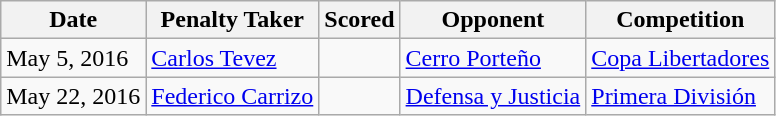<table class="wikitable">
<tr>
<th>Date</th>
<th>Penalty Taker</th>
<th>Scored</th>
<th>Opponent</th>
<th>Competition</th>
</tr>
<tr>
<td>May 5, 2016</td>
<td><a href='#'>Carlos Tevez</a></td>
<td></td>
<td><a href='#'>Cerro Porteño</a></td>
<td><a href='#'>Copa Libertadores</a></td>
</tr>
<tr>
<td>May 22, 2016</td>
<td><a href='#'>Federico Carrizo</a></td>
<td></td>
<td><a href='#'>Defensa y Justicia</a></td>
<td><a href='#'>Primera División</a></td>
</tr>
</table>
